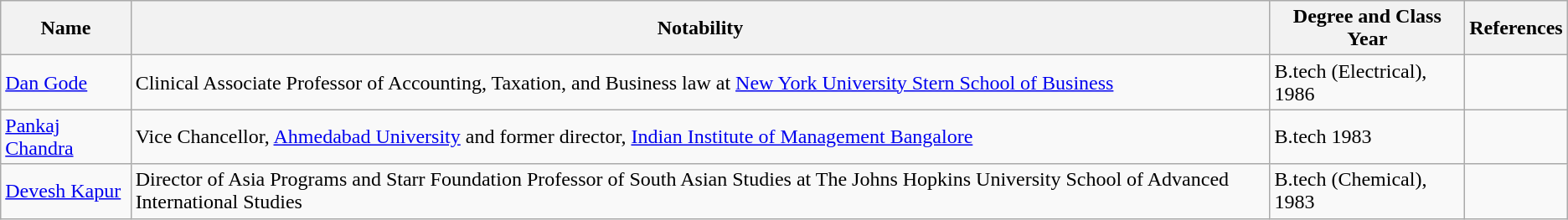<table class="wikitable">
<tr>
<th>Name</th>
<th>Notability</th>
<th>Degree and Class Year</th>
<th>References</th>
</tr>
<tr>
<td><a href='#'>Dan Gode</a></td>
<td>Clinical Associate Professor of Accounting, Taxation, and Business law at <a href='#'>New York University Stern School of Business</a></td>
<td>B.tech (Electrical), 1986</td>
<td></td>
</tr>
<tr>
<td><a href='#'>Pankaj Chandra</a></td>
<td>Vice Chancellor, <a href='#'>Ahmedabad University</a> and former director, <a href='#'>Indian Institute of Management Bangalore</a></td>
<td>B.tech 1983</td>
<td></td>
</tr>
<tr>
<td><a href='#'>Devesh Kapur</a></td>
<td>Director of Asia Programs and Starr Foundation Professor of South Asian Studies at The Johns Hopkins University School of Advanced International Studies</td>
<td>B.tech (Chemical), 1983</td>
<td></td>
</tr>
</table>
